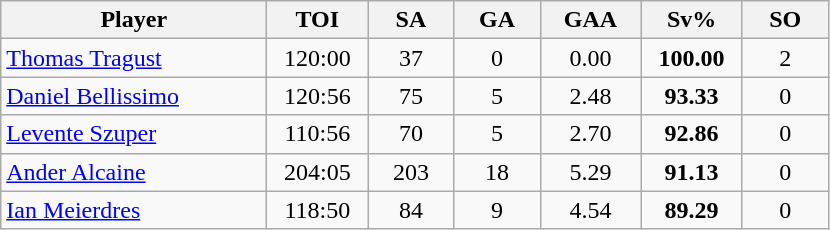<table class="wikitable sortable" style="text-align:center;">
<tr>
<th style="width:170px;">Player</th>
<th style="width:60px;">TOI</th>
<th style="width:50px;">SA</th>
<th style="width:50px;">GA</th>
<th style="width:60px;">GAA</th>
<th style="width:60px;">Sv%</th>
<th style="width:50px;">SO</th>
</tr>
<tr>
<td style="text-align:left;"> <a href='#'>Thomas Tragust</a></td>
<td>120:00</td>
<td>37</td>
<td>0</td>
<td>0.00</td>
<td><strong>100.00</strong></td>
<td>2</td>
</tr>
<tr>
<td style="text-align:left;"> <a href='#'>Daniel Bellissimo</a></td>
<td>120:56</td>
<td>75</td>
<td>5</td>
<td>2.48</td>
<td><strong>93.33</strong></td>
<td>0</td>
</tr>
<tr>
<td style="text-align:left;"> <a href='#'>Levente Szuper</a></td>
<td>110:56</td>
<td>70</td>
<td>5</td>
<td>2.70</td>
<td><strong>92.86</strong></td>
<td>0</td>
</tr>
<tr>
<td style="text-align:left;"> <a href='#'>Ander Alcaine</a></td>
<td>204:05</td>
<td>203</td>
<td>18</td>
<td>5.29</td>
<td><strong>91.13</strong></td>
<td>0</td>
</tr>
<tr>
<td style="text-align:left;"> <a href='#'>Ian Meierdres</a></td>
<td>118:50</td>
<td>84</td>
<td>9</td>
<td>4.54</td>
<td><strong>89.29</strong></td>
<td>0</td>
</tr>
</table>
